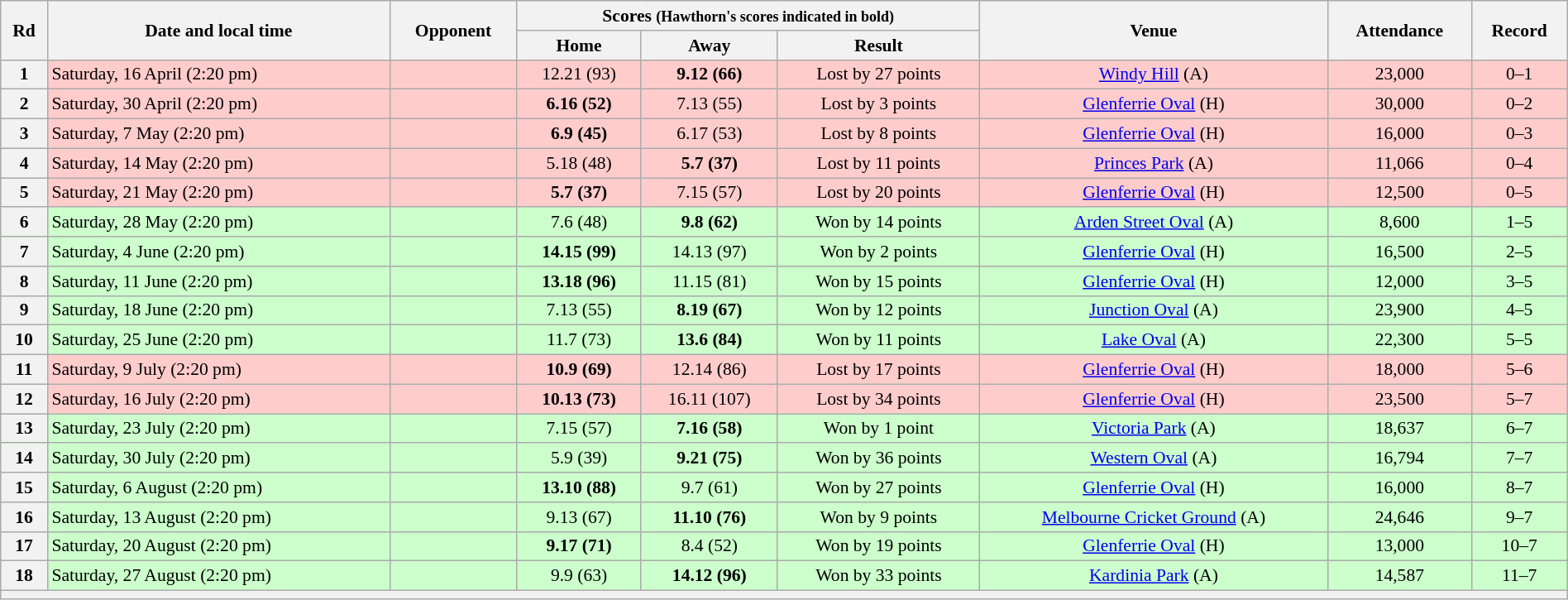<table class="wikitable" style="font-size:90%; text-align:center; width: 100%; margin-left: auto; margin-right: auto">
<tr>
<th rowspan="2">Rd</th>
<th rowspan="2">Date and local time</th>
<th rowspan="2">Opponent</th>
<th colspan="3">Scores <small>(Hawthorn's scores indicated in bold)</small></th>
<th rowspan="2">Venue</th>
<th rowspan="2">Attendance</th>
<th rowspan="2">Record</th>
</tr>
<tr>
<th>Home</th>
<th>Away</th>
<th>Result</th>
</tr>
<tr style="background:#fcc;">
<th>1</th>
<td align=left>Saturday, 16 April (2:20 pm)</td>
<td align=left></td>
<td>12.21 (93)</td>
<td><strong>9.12 (66)</strong></td>
<td>Lost by 27 points</td>
<td><a href='#'>Windy Hill</a> (A)</td>
<td>23,000</td>
<td>0–1</td>
</tr>
<tr style="background:#fcc;">
<th>2</th>
<td align=left>Saturday, 30 April (2:20 pm)</td>
<td align=left></td>
<td><strong>6.16 (52)</strong></td>
<td>7.13 (55)</td>
<td>Lost by 3 points</td>
<td><a href='#'>Glenferrie Oval</a> (H)</td>
<td>30,000</td>
<td>0–2</td>
</tr>
<tr style="background:#fcc;">
<th>3</th>
<td align=left>Saturday, 7 May (2:20 pm)</td>
<td align=left></td>
<td><strong>6.9 (45)</strong></td>
<td>6.17 (53)</td>
<td>Lost by 8 points</td>
<td><a href='#'>Glenferrie Oval</a> (H)</td>
<td>16,000</td>
<td>0–3</td>
</tr>
<tr style="background:#fcc;">
<th>4</th>
<td align=left>Saturday, 14 May (2:20 pm)</td>
<td align=left></td>
<td>5.18 (48)</td>
<td><strong>5.7 (37)</strong></td>
<td>Lost by 11 points</td>
<td><a href='#'>Princes Park</a> (A)</td>
<td>11,066</td>
<td>0–4</td>
</tr>
<tr style="background:#fcc;">
<th>5</th>
<td align=left>Saturday, 21 May (2:20 pm)</td>
<td align=left></td>
<td><strong>5.7 (37)</strong></td>
<td>7.15 (57)</td>
<td>Lost by 20 points</td>
<td><a href='#'>Glenferrie Oval</a> (H)</td>
<td>12,500</td>
<td>0–5</td>
</tr>
<tr style="background:#cfc">
<th>6</th>
<td align=left>Saturday, 28 May (2:20 pm)</td>
<td align=left></td>
<td>7.6 (48)</td>
<td><strong>9.8 (62)</strong></td>
<td>Won by 14 points</td>
<td><a href='#'>Arden Street Oval</a> (A)</td>
<td>8,600</td>
<td>1–5</td>
</tr>
<tr style="background:#cfc">
<th>7</th>
<td align=left>Saturday, 4 June (2:20 pm)</td>
<td align=left></td>
<td><strong>14.15 (99)</strong></td>
<td>14.13 (97)</td>
<td>Won by 2 points</td>
<td><a href='#'>Glenferrie Oval</a> (H)</td>
<td>16,500</td>
<td>2–5</td>
</tr>
<tr style="background:#cfc">
<th>8</th>
<td align=left>Saturday, 11 June (2:20 pm)</td>
<td align=left></td>
<td><strong>13.18 (96)</strong></td>
<td>11.15 (81)</td>
<td>Won by 15 points</td>
<td><a href='#'>Glenferrie Oval</a> (H)</td>
<td>12,000</td>
<td>3–5</td>
</tr>
<tr style="background:#cfc">
<th>9</th>
<td align=left>Saturday, 18 June (2:20 pm)</td>
<td align=left></td>
<td>7.13 (55)</td>
<td><strong>8.19 (67)</strong></td>
<td>Won by 12 points</td>
<td><a href='#'>Junction Oval</a> (A)</td>
<td>23,900</td>
<td>4–5</td>
</tr>
<tr style="background:#cfc">
<th>10</th>
<td align=left>Saturday, 25 June (2:20 pm)</td>
<td align=left></td>
<td>11.7 (73)</td>
<td><strong>13.6 (84)</strong></td>
<td>Won by 11 points</td>
<td><a href='#'>Lake Oval</a> (A)</td>
<td>22,300</td>
<td>5–5</td>
</tr>
<tr style="background:#fcc;">
<th>11</th>
<td align=left>Saturday, 9 July (2:20 pm)</td>
<td align=left></td>
<td><strong>10.9 (69)</strong></td>
<td>12.14 (86)</td>
<td>Lost by 17 points</td>
<td><a href='#'>Glenferrie Oval</a> (H)</td>
<td>18,000</td>
<td>5–6</td>
</tr>
<tr style="background:#fcc;">
<th>12</th>
<td align=left>Saturday, 16 July (2:20 pm)</td>
<td align=left></td>
<td><strong>10.13 (73)</strong></td>
<td>16.11 (107)</td>
<td>Lost by 34 points</td>
<td><a href='#'>Glenferrie Oval</a> (H)</td>
<td>23,500</td>
<td>5–7</td>
</tr>
<tr style="background:#cfc">
<th>13</th>
<td align=left>Saturday, 23 July (2:20 pm)</td>
<td align=left></td>
<td>7.15 (57)</td>
<td><strong>7.16 (58)</strong></td>
<td>Won by 1 point</td>
<td><a href='#'>Victoria Park</a> (A)</td>
<td>18,637</td>
<td>6–7</td>
</tr>
<tr style="background:#cfc">
<th>14</th>
<td align=left>Saturday, 30 July (2:20 pm)</td>
<td align=left></td>
<td>5.9 (39)</td>
<td><strong>9.21 (75)</strong></td>
<td>Won by 36 points</td>
<td><a href='#'>Western Oval</a> (A)</td>
<td>16,794</td>
<td>7–7</td>
</tr>
<tr style="background:#cfc">
<th>15</th>
<td align=left>Saturday, 6 August (2:20 pm)</td>
<td align=left></td>
<td><strong>13.10 (88)</strong></td>
<td>9.7 (61)</td>
<td>Won by 27 points</td>
<td><a href='#'>Glenferrie Oval</a> (H)</td>
<td>16,000</td>
<td>8–7</td>
</tr>
<tr style="background:#cfc">
<th>16</th>
<td align=left>Saturday, 13 August (2:20 pm)</td>
<td align=left></td>
<td>9.13 (67)</td>
<td><strong>11.10 (76)</strong></td>
<td>Won by 9 points</td>
<td><a href='#'>Melbourne Cricket Ground</a> (A)</td>
<td>24,646</td>
<td>9–7</td>
</tr>
<tr style="background:#cfc">
<th>17</th>
<td align=left>Saturday, 20 August (2:20 pm)</td>
<td align=left></td>
<td><strong>9.17 (71)</strong></td>
<td>8.4 (52)</td>
<td>Won by 19 points</td>
<td><a href='#'>Glenferrie Oval</a> (H)</td>
<td>13,000</td>
<td>10–7</td>
</tr>
<tr style="background:#cfc">
<th>18</th>
<td align=left>Saturday, 27 August (2:20 pm)</td>
<td align=left></td>
<td>9.9 (63)</td>
<td><strong>14.12 (96)</strong></td>
<td>Won by 33 points</td>
<td><a href='#'>Kardinia Park</a> (A)</td>
<td>14,587</td>
<td>11–7</td>
</tr>
<tr>
<th colspan=9></th>
</tr>
</table>
